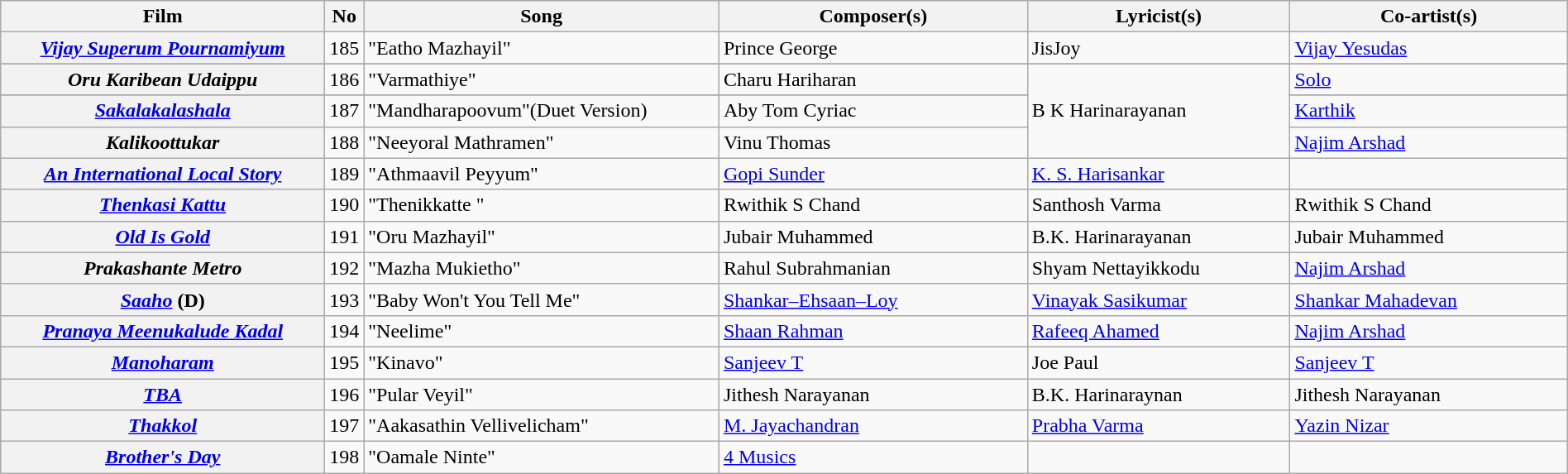<table class="wikitable plainrowheaders" width="100%" textcolor:#000;">
<tr style="background:#cfc; text-align:center;">
<th scope="col" width=21%>Film</th>
<th>No</th>
<th scope="col" width=23%>Song</th>
<th scope="col" width=20%>Composer(s)</th>
<th scope="col" width=17%>Lyricist(s)</th>
<th scope="col" width=18%>Co-artist(s)</th>
</tr>
<tr>
<th scope="row"><em><a href='#'>Vijay Superum Pournamiyum</a></em></th>
<td>185</td>
<td>"Eatho Mazhayil"</td>
<td>Prince George</td>
<td>JisJoy</td>
<td><a href='#'>Vijay Yesudas</a></td>
</tr>
<tr>
</tr>
<tr>
<th scope="row"><em>Oru Karibean Udaippu</em></th>
<td>186</td>
<td>"Varmathiye"</td>
<td>Charu Hariharan</td>
<td rowspan="4">B K Harinarayanan</td>
<td><a href='#'>Solo</a></td>
</tr>
<tr>
</tr>
<tr>
<th scope="row"><em><a href='#'>Sakalakalashala</a></em></th>
<td>187</td>
<td>"Mandharapoovum"(Duet Version)</td>
<td>Aby Tom Cyriac</td>
<td><a href='#'>Karthik</a></td>
</tr>
<tr>
<th scope="row"><em>Kalikoottukar</em></th>
<td>188</td>
<td>"Neeyoral Mathramen"</td>
<td>Vinu Thomas</td>
<td><a href='#'>Najim Arshad</a></td>
</tr>
<tr>
<th scope="row"><em><a href='#'>An International Local Story</a></em></th>
<td>189</td>
<td>"Athmaavil Peyyum"</td>
<td><a href='#'>Gopi Sunder</a></td>
<td><a href='#'>K. S. Harisankar</a></td>
</tr>
<tr>
<th scope="row"><em><a href='#'>Thenkasi Kattu</a></em></th>
<td>190</td>
<td>"Thenikkatte "</td>
<td>Rwithik S Chand</td>
<td>Santhosh Varma</td>
<td>Rwithik S Chand</td>
</tr>
<tr>
<th scope="row"><em><a href='#'>Old Is Gold</a></em></th>
<td>191</td>
<td>"Oru Mazhayil"</td>
<td>Jubair Muhammed</td>
<td>B.K. Harinarayanan</td>
<td>Jubair Muhammed</td>
</tr>
<tr>
<th scope="row"><em> Prakashante Metro </em></th>
<td>192</td>
<td>"Mazha Mukietho"</td>
<td>Rahul Subrahmanian</td>
<td>Shyam Nettayikkodu</td>
<td><a href='#'>Najim Arshad</a></td>
</tr>
<tr>
<th scope="row"><em><a href='#'>Saaho</a></em> (D)</th>
<td>193</td>
<td>"Baby Won't You Tell Me"</td>
<td><a href='#'>Shankar–Ehsaan–Loy</a></td>
<td><a href='#'>Vinayak Sasikumar</a></td>
<td><a href='#'>Shankar Mahadevan</a></td>
</tr>
<tr>
<th scope="row"><em><a href='#'>Pranaya Meenukalude Kadal</a></em></th>
<td>194</td>
<td>"Neelime"</td>
<td><a href='#'>Shaan Rahman</a></td>
<td><a href='#'>Rafeeq Ahamed</a></td>
<td><a href='#'>Najim Arshad</a></td>
</tr>
<tr>
<th scope="row"><a href='#'><em>Manoharam</em></a></th>
<td>195</td>
<td>"Kinavo"</td>
<td><a href='#'>Sanjeev T</a></td>
<td>Joe Paul</td>
<td><a href='#'>Sanjeev T</a></td>
</tr>
<tr>
<th scope="row"><em><a href='#'>TBA</a></em></th>
<td>196</td>
<td>"Pular Veyil"</td>
<td>Jithesh Narayanan</td>
<td>B.K. Harinaraynan</td>
<td>Jithesh Narayanan</td>
</tr>
<tr>
<th scope="row"><em><a href='#'>Thakkol</a></em></th>
<td>197</td>
<td>"Aakasathin Vellivelicham"</td>
<td><a href='#'>M. Jayachandran</a></td>
<td><a href='#'>Prabha Varma</a></td>
<td><a href='#'>Yazin Nizar</a></td>
</tr>
<tr>
<th scope="row"><em><a href='#'>Brother's Day</a></em></th>
<td>198</td>
<td>"Oamale Ninte"</td>
<td><a href='#'>4 Musics</a></td>
<td></td>
<td></td>
</tr>
</table>
